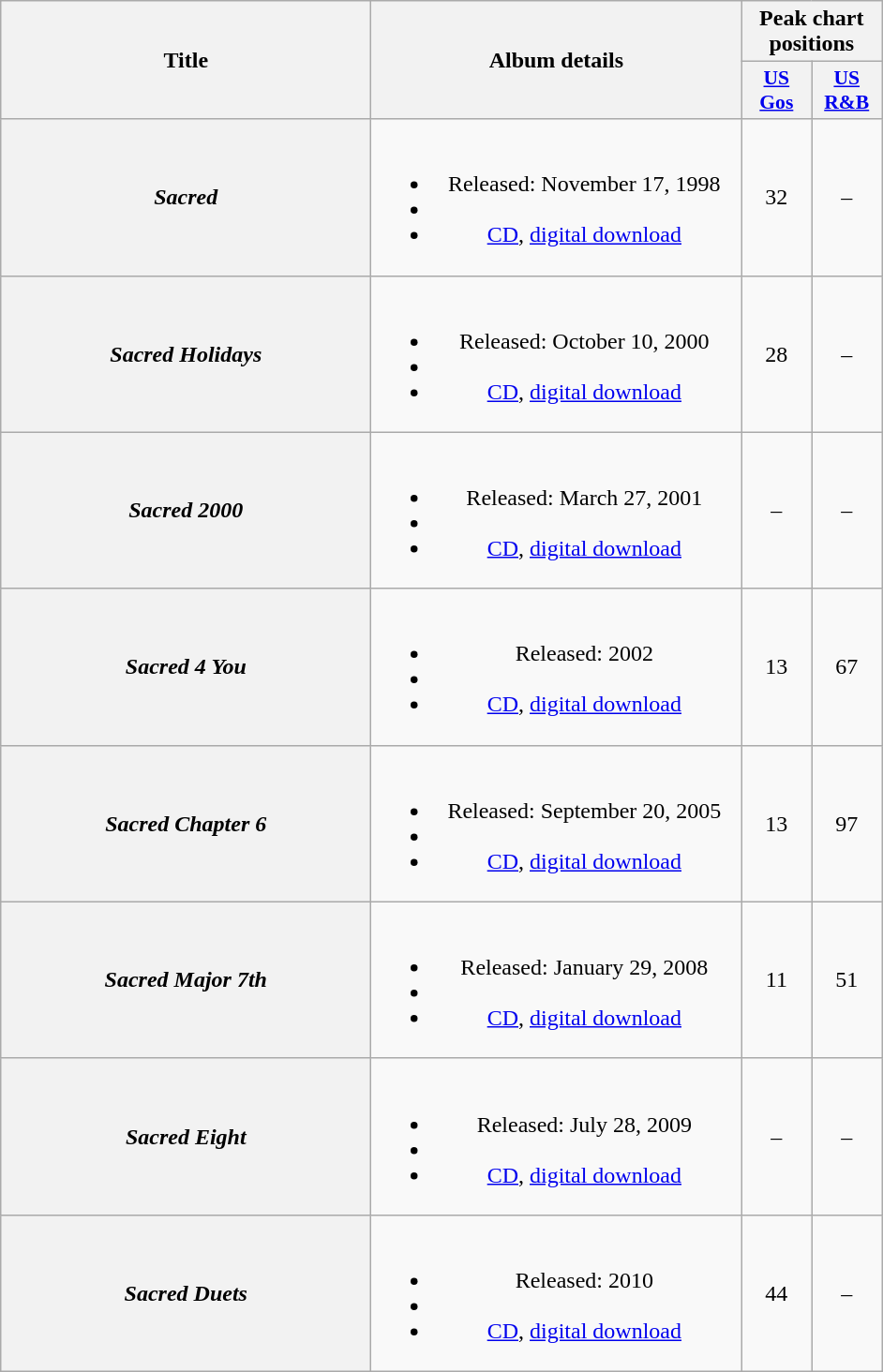<table class="wikitable plainrowheaders" style="text-align:center;">
<tr>
<th scope="col" rowspan="2" style="width:16em;">Title</th>
<th scope="col" rowspan="2" style="width:16em;">Album details</th>
<th scope="col" colspan="2">Peak chart positions</th>
</tr>
<tr>
<th style="width:3em; font-size:90%"><a href='#'>US<br>Gos</a></th>
<th style="width:3em; font-size:90%"><a href='#'>US<br>R&B</a></th>
</tr>
<tr>
<th scope="row"><em>Sacred</em></th>
<td><br><ul><li>Released: November 17, 1998</li><li></li><li><a href='#'>CD</a>, <a href='#'>digital download</a></li></ul></td>
<td>32</td>
<td>–</td>
</tr>
<tr>
<th scope="row"><em>Sacred Holidays</em></th>
<td><br><ul><li>Released: October 10, 2000</li><li></li><li><a href='#'>CD</a>, <a href='#'>digital download</a></li></ul></td>
<td>28</td>
<td>–</td>
</tr>
<tr>
<th scope="row"><em>Sacred 2000</em></th>
<td><br><ul><li>Released: March 27, 2001</li><li></li><li><a href='#'>CD</a>, <a href='#'>digital download</a></li></ul></td>
<td>–</td>
<td>–</td>
</tr>
<tr>
<th scope="row"><em>Sacred 4 You</em></th>
<td><br><ul><li>Released: 2002</li><li></li><li><a href='#'>CD</a>, <a href='#'>digital download</a></li></ul></td>
<td>13</td>
<td>67</td>
</tr>
<tr>
<th scope="row"><em>Sacred Chapter 6</em></th>
<td><br><ul><li>Released: September 20, 2005</li><li></li><li><a href='#'>CD</a>, <a href='#'>digital download</a></li></ul></td>
<td>13</td>
<td>97</td>
</tr>
<tr>
<th scope="row"><em>Sacred Major 7th</em></th>
<td><br><ul><li>Released: January 29, 2008</li><li></li><li><a href='#'>CD</a>, <a href='#'>digital download</a></li></ul></td>
<td>11</td>
<td>51</td>
</tr>
<tr>
<th scope="row"><em>Sacred Eight</em></th>
<td><br><ul><li>Released: July 28, 2009</li><li></li><li><a href='#'>CD</a>, <a href='#'>digital download</a></li></ul></td>
<td>–</td>
<td>–</td>
</tr>
<tr>
<th scope="row"><em>Sacred Duets</em></th>
<td><br><ul><li>Released: 2010</li><li></li><li><a href='#'>CD</a>, <a href='#'>digital download</a></li></ul></td>
<td>44</td>
<td>–</td>
</tr>
</table>
